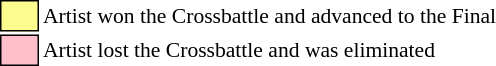<table class="toccolours" style="font-size: 90%; white-space: nowrap;">
<tr>
<td style="background-color:#fdfc8f; border: 1px solid black">      </td>
<td>Artist won the Crossbattle and advanced to the Final</td>
</tr>
<tr>
<td style="background-color:pink; border: 1px solid black">      </td>
<td>Artist lost the Crossbattle and was eliminated</td>
</tr>
<tr>
</tr>
</table>
